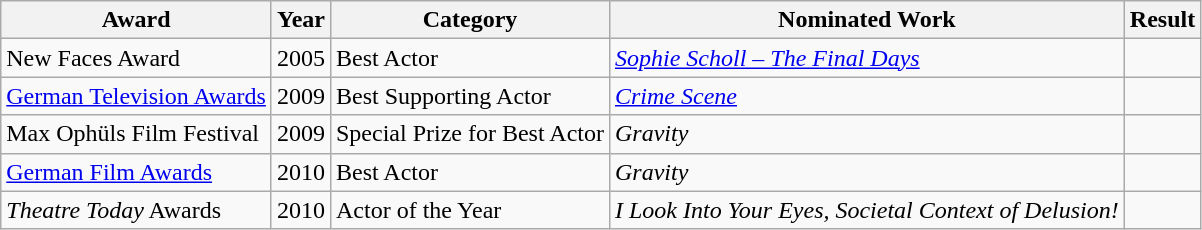<table class="wikitable sortable">
<tr>
<th>Award</th>
<th>Year</th>
<th>Category</th>
<th>Nominated Work</th>
<th>Result</th>
</tr>
<tr>
<td>New Faces Award</td>
<td>2005</td>
<td>Best Actor</td>
<td><em><a href='#'>Sophie Scholl – The Final Days</a></em></td>
<td></td>
</tr>
<tr>
<td><a href='#'>German Television Awards</a></td>
<td>2009</td>
<td>Best Supporting Actor</td>
<td><em><a href='#'>Crime Scene</a></em></td>
<td></td>
</tr>
<tr>
<td>Max Ophüls Film Festival</td>
<td>2009</td>
<td>Special Prize for Best Actor</td>
<td><em>Gravity</em></td>
<td></td>
</tr>
<tr>
<td><a href='#'>German Film Awards</a></td>
<td>2010</td>
<td>Best Actor</td>
<td><em>Gravity</em></td>
<td></td>
</tr>
<tr>
<td><em>Theatre Today</em> Awards</td>
<td>2010</td>
<td>Actor of the Year</td>
<td><em>I Look Into Your Eyes, Societal Context of Delusion!</em></td>
<td></td>
</tr>
</table>
